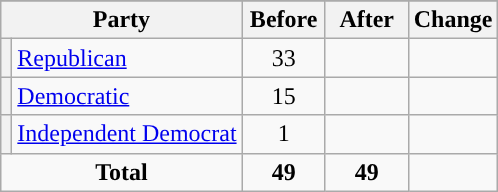<table class="wikitable" style="text-align:center;">
<tr>
</tr>
<tr>
<th colspan="2">Party</th>
<th style="width:3em">Before</th>
<th style="width:3em">After</th>
<th style="width:3em">Change</th>
</tr>
<tr>
<th style="background-color:"></th>
<td style="text-align:left;"><a href='#'>Republican</a></td>
<td>33</td>
<td></td>
<td></td>
</tr>
<tr>
<th style="background-color:"></th>
<td style="text-align:left;"><a href='#'>Democratic</a></td>
<td>15</td>
<td></td>
<td></td>
</tr>
<tr>
<th style="background-color:"></th>
<td style="text-align:left;"><a href='#'>Independent Democrat</a></td>
<td>1</td>
<td></td>
<td></td>
</tr>
<tr>
<td colspan="2"><strong>Total</strong></td>
<td><strong>49</strong></td>
<td><strong>49</strong></td>
<td></td>
</tr>
</table>
